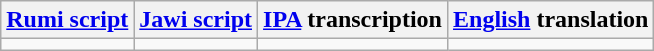<table class="wikitable">
<tr>
<th><a href='#'>Rumi script</a></th>
<th><a href='#'>Jawi script</a></th>
<th><a href='#'>IPA</a> transcription</th>
<th><a href='#'>English</a> translation</th>
</tr>
<tr>
<td></td>
<td></td>
<td></td>
<td></td>
</tr>
</table>
